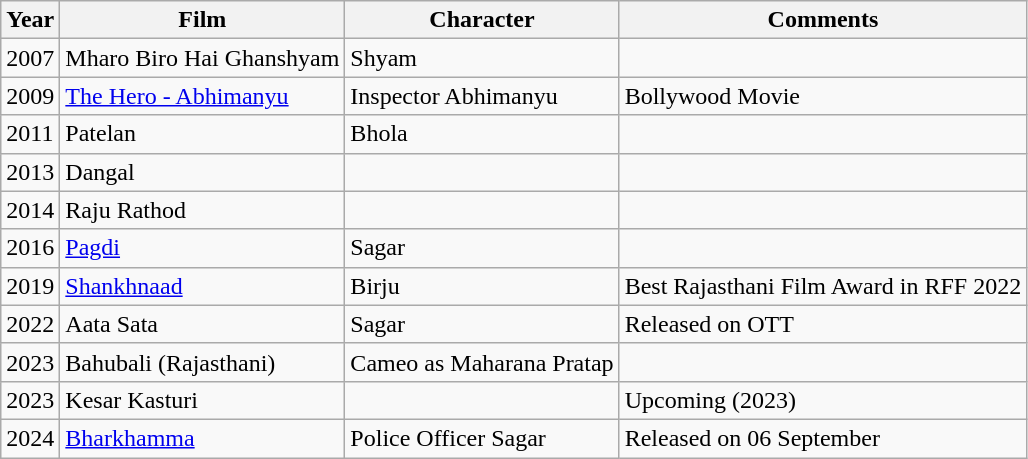<table class="wikitable">
<tr>
<th>Year</th>
<th>Film</th>
<th>Character</th>
<th>Comments</th>
</tr>
<tr>
<td>2007</td>
<td>Mharo Biro Hai Ghanshyam</td>
<td>Shyam</td>
<td></td>
</tr>
<tr>
<td>2009</td>
<td><a href='#'>The Hero - Abhimanyu</a></td>
<td>Inspector Abhimanyu</td>
<td>Bollywood Movie</td>
</tr>
<tr>
<td>2011</td>
<td>Patelan</td>
<td>Bhola</td>
<td></td>
</tr>
<tr>
<td>2013</td>
<td>Dangal</td>
<td></td>
<td></td>
</tr>
<tr>
<td>2014</td>
<td>Raju Rathod</td>
<td></td>
<td></td>
</tr>
<tr>
<td>2016</td>
<td><a href='#'>Pagdi</a></td>
<td>Sagar</td>
<td></td>
</tr>
<tr>
<td>2019</td>
<td><a href='#'>Shankhnaad</a></td>
<td>Birju</td>
<td>Best Rajasthani Film Award in RFF 2022</td>
</tr>
<tr>
<td>2022</td>
<td>Aata Sata</td>
<td>Sagar</td>
<td>Released on OTT</td>
</tr>
<tr>
<td>2023</td>
<td>Bahubali (Rajasthani)</td>
<td>Cameo as Maharana Pratap</td>
<td></td>
</tr>
<tr>
<td>2023</td>
<td>Kesar Kasturi</td>
<td></td>
<td>Upcoming (2023)</td>
</tr>
<tr>
<td>2024</td>
<td><a href='#'>Bharkhamma</a></td>
<td>Police Officer Sagar</td>
<td>Released on 06 September</td>
</tr>
</table>
